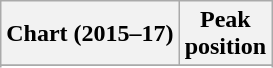<table class="wikitable sortable plainrowheaders" style="text-align:center">
<tr>
<th>Chart (2015–17)</th>
<th>Peak<br>position</th>
</tr>
<tr>
</tr>
<tr>
</tr>
<tr>
</tr>
<tr>
</tr>
<tr>
</tr>
<tr>
</tr>
<tr>
</tr>
<tr>
</tr>
<tr>
</tr>
<tr>
</tr>
</table>
